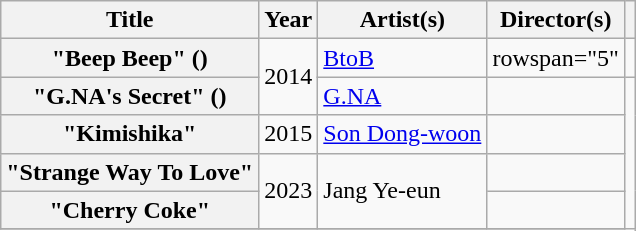<table class="wikitable plainrowheaders">
<tr>
<th scope="col">Title</th>
<th scope="col">Year</th>
<th scope="col">Artist(s)</th>
<th scope="col">Director(s)</th>
<th scope="col"></th>
</tr>
<tr>
<th scope="row">"Beep Beep" ()</th>
<td rowspan="2">2014</td>
<td><a href='#'>BtoB</a></td>
<td>rowspan="5" </td>
<td></td>
</tr>
<tr>
<th scope="row">"G.NA's Secret" ()</th>
<td><a href='#'>G.NA</a></td>
<td></td>
</tr>
<tr>
<th scope="row">"Kimishika"</th>
<td>2015</td>
<td><a href='#'>Son Dong-woon</a></td>
<td></td>
</tr>
<tr>
<th scope="row">"Strange Way To Love"</th>
<td rowspan="2">2023</td>
<td rowspan="2">Jang Ye-eun</td>
<td></td>
</tr>
<tr>
<th scope="row">"Cherry Coke"</th>
<td></td>
</tr>
<tr>
</tr>
</table>
